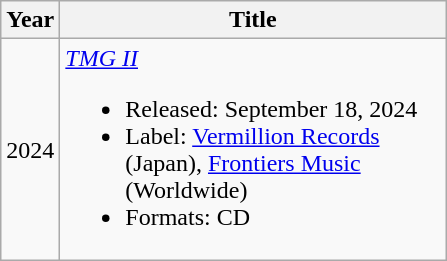<table class="wikitable">
<tr>
<th>Year</th>
<th width="250">Title</th>
</tr>
<tr>
<td>2024</td>
<td><em><a href='#'>TMG II</a></em><br><ul><li>Released: September 18, 2024</li><li>Label: <a href='#'>Vermillion Records</a> (Japan), <a href='#'>Frontiers Music</a> (Worldwide)</li><li>Formats: CD</li></ul></td>
</tr>
</table>
